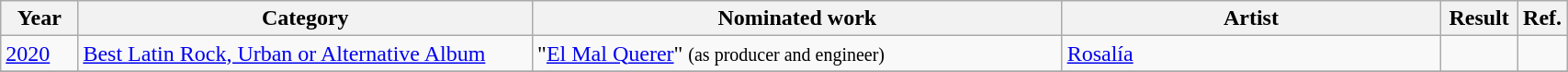<table class="wikitable" style="width:90%;">
<tr>
<th width=5%>Year</th>
<th style="width:30%;">Category</th>
<th style="width:35%;">Nominated work</th>
<th style="width:25%;">Artist</th>
<th style="width:15%;">Result</th>
<th style="width:5%;">Ref.</th>
</tr>
<tr>
<td><a href='#'>2020</a></td>
<td><a href='#'>Best Latin Rock, Urban or Alternative Album</a></td>
<td>"<a href='#'>El Mal Querer</a>" <small>(as producer and engineer)</small></td>
<td><a href='#'>Rosalía</a></td>
<td></td>
<td></td>
</tr>
<tr>
</tr>
</table>
